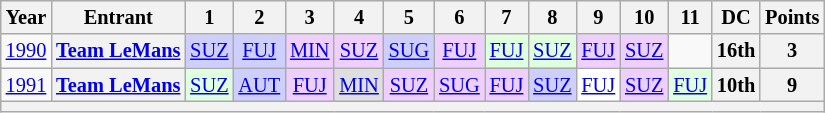<table class="wikitable" style="text-align:center; font-size:85%">
<tr>
<th>Year</th>
<th>Entrant</th>
<th>1</th>
<th>2</th>
<th>3</th>
<th>4</th>
<th>5</th>
<th>6</th>
<th>7</th>
<th>8</th>
<th>9</th>
<th>10</th>
<th>11</th>
<th>DC</th>
<th>Points</th>
</tr>
<tr>
<td><a href='#'>1990</a></td>
<th nowrap><a href='#'>Team LeMans</a></th>
<td style="background:#CFCFFF;"><a href='#'>SUZ</a><br></td>
<td style="background:#CFCFFF;"><a href='#'>FUJ</a><br></td>
<td style="background:#EFCFFF;"><a href='#'>MIN</a><br></td>
<td style="background:#EFCFFF;"><a href='#'>SUZ</a><br></td>
<td style="background:#CFCFFF;"><a href='#'>SUG</a><br></td>
<td style="background:#EFCFFF;"><a href='#'>FUJ</a><br></td>
<td style="background:#DFFFDF;"><a href='#'>FUJ</a><br></td>
<td style="background:#DFFFDF;"><a href='#'>SUZ</a><br></td>
<td style="background:#EFCFFF;"><a href='#'>FUJ</a><br></td>
<td style="background:#EFCFFF;"><a href='#'>SUZ</a><br></td>
<td></td>
<th>16th</th>
<th>3</th>
</tr>
<tr>
<td><a href='#'>1991</a></td>
<th nowrap><a href='#'>Team LeMans</a></th>
<td style="background:#DFFFDF;"><a href='#'>SUZ</a><br></td>
<td style="background:#CFCFFF;"><a href='#'>AUT</a><br></td>
<td style="background:#EFCFFF;"><a href='#'>FUJ</a><br></td>
<td style="background:#DFDFDF;"><a href='#'>MIN</a><br></td>
<td style="background:#EFCFFF;"><a href='#'>SUZ</a><br></td>
<td style="background:#EFCFFF;"><a href='#'>SUG</a><br></td>
<td style="background:#EFCFFF;"><a href='#'>FUJ</a><br></td>
<td style="background:#CFCFFF;"><a href='#'>SUZ</a><br></td>
<td style="background:#FFFFFF;"><a href='#'>FUJ</a><br></td>
<td style="background:#EFCFFF;"><a href='#'>SUZ</a><br></td>
<td style="background:#DFFFDF;"><a href='#'>FUJ</a><br></td>
<th>10th</th>
<th>9</th>
</tr>
<tr>
<th colspan="15"></th>
</tr>
</table>
